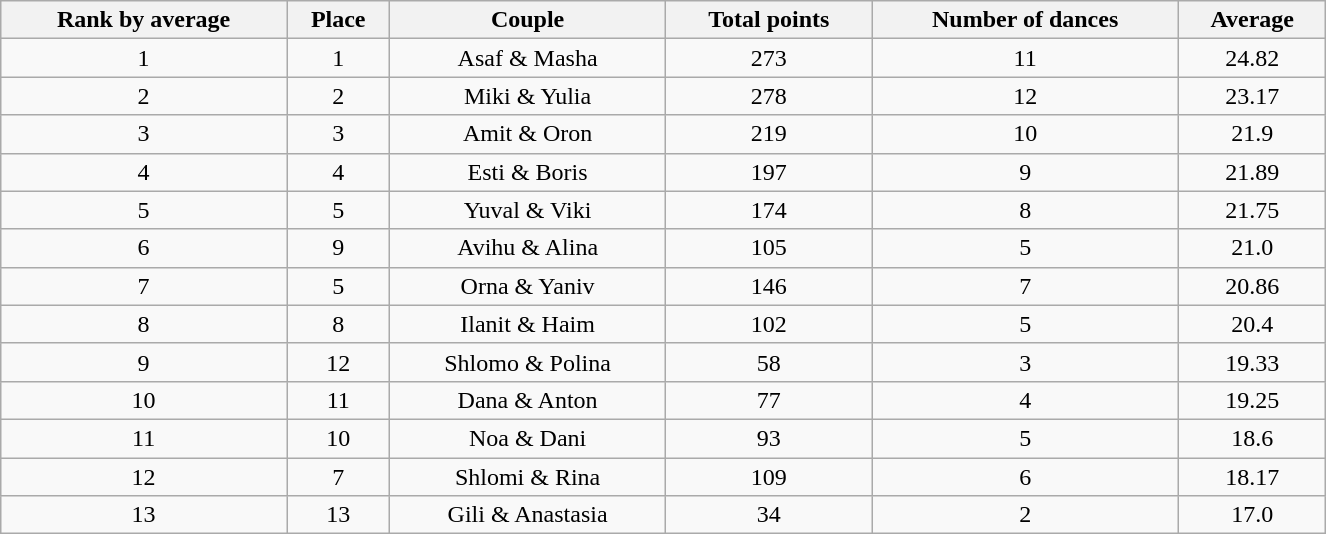<table class="wikitable sortable" style="margin:auto; text-align: center; white-space:nowrap;" width=70%>
<tr>
<th>Rank by average</th>
<th>Place</th>
<th>Couple</th>
<th>Total points</th>
<th>Number of dances</th>
<th>Average</th>
</tr>
<tr>
<td>1</td>
<td>1</td>
<td>Asaf & Masha</td>
<td>273</td>
<td>11</td>
<td>24.82</td>
</tr>
<tr>
<td>2</td>
<td>2</td>
<td>Miki & Yulia</td>
<td>278</td>
<td>12</td>
<td>23.17</td>
</tr>
<tr>
<td>3</td>
<td>3</td>
<td>Amit & Oron</td>
<td>219</td>
<td>10</td>
<td>21.9</td>
</tr>
<tr>
<td>4</td>
<td>4</td>
<td>Esti & Boris</td>
<td>197</td>
<td>9</td>
<td>21.89</td>
</tr>
<tr>
<td>5</td>
<td>5</td>
<td>Yuval & Viki</td>
<td>174</td>
<td>8</td>
<td>21.75</td>
</tr>
<tr>
<td>6</td>
<td>9</td>
<td>Avihu & Alina</td>
<td>105</td>
<td>5</td>
<td>21.0</td>
</tr>
<tr>
<td>7</td>
<td>5</td>
<td>Orna & Yaniv</td>
<td>146</td>
<td>7</td>
<td>20.86</td>
</tr>
<tr>
<td>8</td>
<td>8</td>
<td>Ilanit & Haim</td>
<td>102</td>
<td>5</td>
<td>20.4</td>
</tr>
<tr>
<td>9</td>
<td>12</td>
<td>Shlomo & Polina</td>
<td>58</td>
<td>3</td>
<td>19.33</td>
</tr>
<tr>
<td>10</td>
<td>11</td>
<td>Dana & Anton</td>
<td>77</td>
<td>4</td>
<td>19.25</td>
</tr>
<tr>
<td>11</td>
<td>10</td>
<td>Noa & Dani</td>
<td>93</td>
<td>5</td>
<td>18.6</td>
</tr>
<tr>
<td>12</td>
<td>7</td>
<td>Shlomi & Rina</td>
<td>109</td>
<td>6</td>
<td>18.17</td>
</tr>
<tr>
<td>13</td>
<td>13</td>
<td>Gili & Anastasia</td>
<td>34</td>
<td>2</td>
<td>17.0</td>
</tr>
</table>
